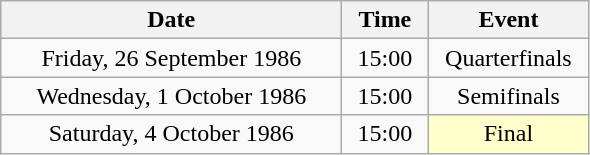<table class = "wikitable" style="text-align:center;">
<tr>
<th width=220>Date</th>
<th width=50>Time</th>
<th width=100>Event</th>
</tr>
<tr>
<td>Friday, 26 September 1986</td>
<td>15:00</td>
<td>Quarterfinals</td>
</tr>
<tr>
<td>Wednesday, 1 October 1986</td>
<td>15:00</td>
<td>Semifinals</td>
</tr>
<tr>
<td>Saturday, 4 October 1986</td>
<td>15:00</td>
<td bgcolor=ffffcc>Final</td>
</tr>
</table>
